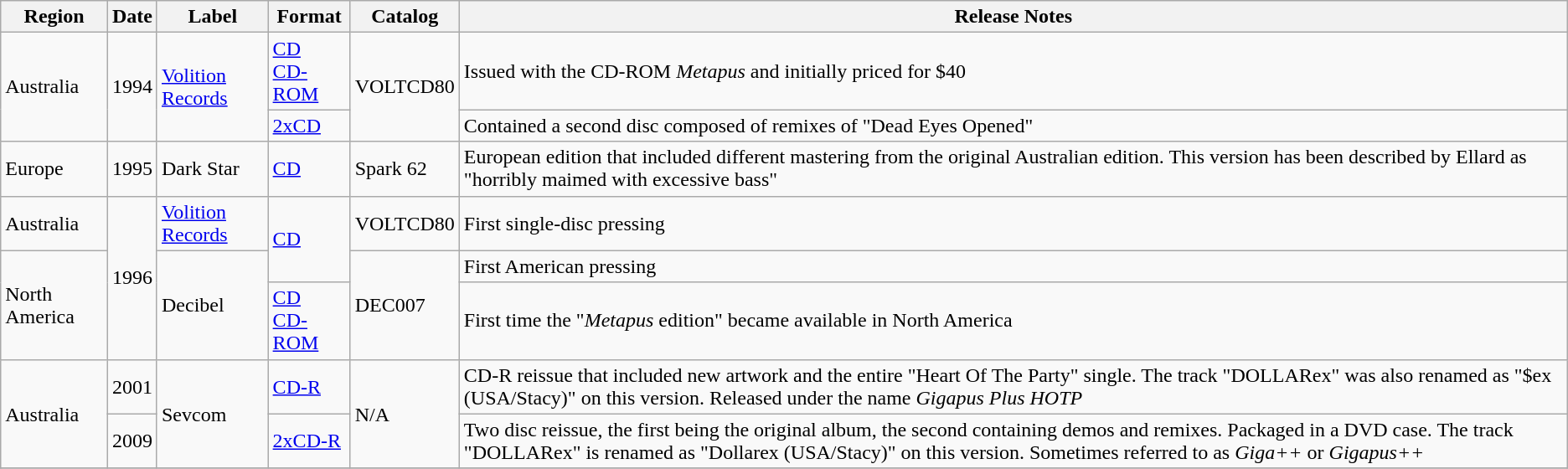<table class="wikitable">
<tr>
<th>Region</th>
<th>Date</th>
<th>Label</th>
<th>Format</th>
<th>Catalog</th>
<th>Release Notes</th>
</tr>
<tr>
<td rowspan="2">Australia</td>
<td rowspan="2">1994</td>
<td rowspan="2"><a href='#'>Volition Records</a></td>
<td><a href='#'>CD</a> <br> <a href='#'>CD-ROM</a></td>
<td rowspan="2">VOLTCD80</td>
<td>Issued with the CD-ROM <em>Metapus</em> and initially priced for $40</td>
</tr>
<tr>
<td><a href='#'>2xCD</a></td>
<td>Contained a second disc composed of remixes of "Dead Eyes Opened"</td>
</tr>
<tr>
<td>Europe</td>
<td>1995</td>
<td>Dark Star</td>
<td><a href='#'>CD</a></td>
<td>Spark 62</td>
<td>European edition that included different mastering from the original Australian edition. This version has been described by Ellard as "horribly maimed with excessive bass"</td>
</tr>
<tr>
<td>Australia</td>
<td rowspan="3">1996</td>
<td><a href='#'>Volition Records</a></td>
<td rowspan="2"><a href='#'>CD</a></td>
<td>VOLTCD80</td>
<td>First single-disc pressing</td>
</tr>
<tr>
<td rowspan="2">North America</td>
<td rowspan="2">Decibel</td>
<td rowspan="2">DEC007</td>
<td>First American pressing</td>
</tr>
<tr>
<td><a href='#'>CD</a> <br> <a href='#'>CD-ROM</a></td>
<td>First time the "<em>Metapus</em> edition" became available in North America</td>
</tr>
<tr>
<td rowspan="2">Australia</td>
<td>2001</td>
<td rowspan="2">Sevcom</td>
<td><a href='#'>CD-R</a></td>
<td rowspan="2">N/A</td>
<td>CD-R reissue that included new artwork and the entire "Heart Of The Party" single. The track "DOLLARex" was also renamed as "$ex (USA/Stacy)" on this version. Released under the name <em>Gigapus Plus HOTP</em></td>
</tr>
<tr>
<td>2009</td>
<td><a href='#'>2xCD-R</a></td>
<td>Two disc reissue, the first being the original album, the second containing demos and remixes. Packaged in a DVD case. The track "DOLLARex" is renamed as "Dollarex (USA/Stacy)" on this version. Sometimes referred to as <em>Giga++</em> or <em>Gigapus++</em></td>
</tr>
<tr>
</tr>
</table>
